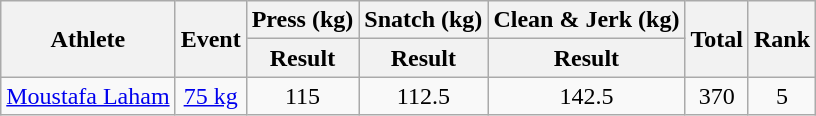<table class="wikitable sortable" style="text-align:center;">
<tr>
<th rowspan=2>Athlete</th>
<th rowspan=2>Event</th>
<th>Press (kg)</th>
<th>Snatch (kg)</th>
<th>Clean & Jerk (kg)</th>
<th rowspan=2>Total</th>
<th rowspan=2>Rank</th>
</tr>
<tr>
<th>Result</th>
<th>Result</th>
<th>Result</th>
</tr>
<tr align=center>
<td align=left><a href='#'>Moustafa Laham</a></td>
<td align=center><a href='#'>75 kg</a></td>
<td>115</td>
<td>112.5</td>
<td>142.5</td>
<td>370</td>
<td>5</td>
</tr>
</table>
